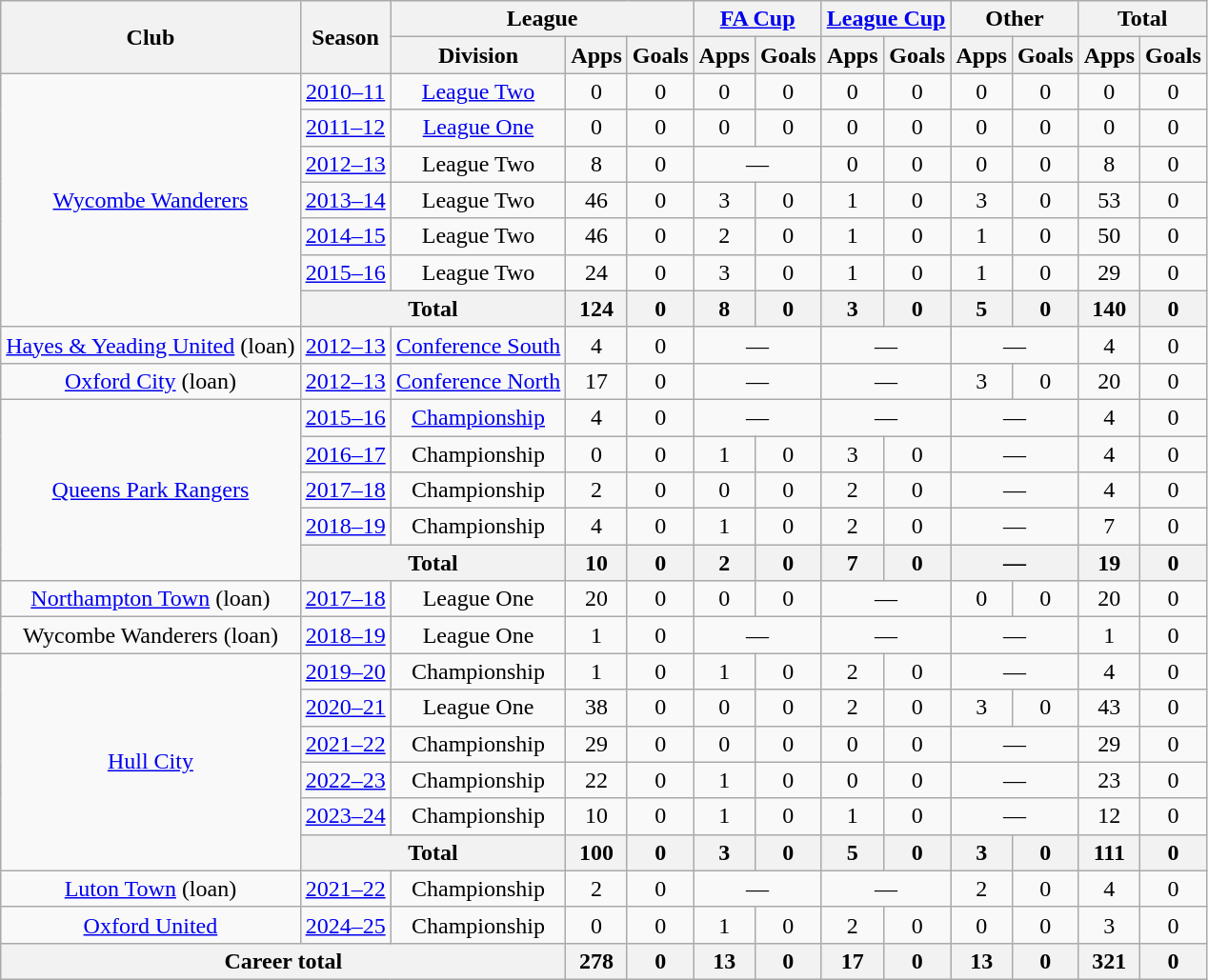<table class="wikitable" style="text-align: center;">
<tr>
<th rowspan=2>Club</th>
<th rowspan=2>Season</th>
<th colspan=3>League</th>
<th colspan=2><a href='#'>FA Cup</a></th>
<th colspan=2><a href='#'>League Cup</a></th>
<th colspan=2>Other</th>
<th colspan=2>Total</th>
</tr>
<tr>
<th>Division</th>
<th>Apps</th>
<th>Goals</th>
<th>Apps</th>
<th>Goals</th>
<th>Apps</th>
<th>Goals</th>
<th>Apps</th>
<th>Goals</th>
<th>Apps</th>
<th>Goals</th>
</tr>
<tr>
<td rowspan=7><a href='#'>Wycombe Wanderers</a></td>
<td><a href='#'>2010–11</a></td>
<td><a href='#'>League Two</a></td>
<td>0</td>
<td>0</td>
<td>0</td>
<td>0</td>
<td>0</td>
<td>0</td>
<td>0</td>
<td>0</td>
<td>0</td>
<td>0</td>
</tr>
<tr>
<td><a href='#'>2011–12</a></td>
<td><a href='#'>League One</a></td>
<td>0</td>
<td>0</td>
<td>0</td>
<td>0</td>
<td>0</td>
<td>0</td>
<td>0</td>
<td>0</td>
<td>0</td>
<td>0</td>
</tr>
<tr>
<td><a href='#'>2012–13</a></td>
<td>League Two</td>
<td>8</td>
<td>0</td>
<td colspan=2>—</td>
<td>0</td>
<td>0</td>
<td>0</td>
<td>0</td>
<td>8</td>
<td>0</td>
</tr>
<tr>
<td><a href='#'>2013–14</a></td>
<td>League Two</td>
<td>46</td>
<td>0</td>
<td>3</td>
<td>0</td>
<td>1</td>
<td>0</td>
<td>3</td>
<td>0</td>
<td>53</td>
<td>0</td>
</tr>
<tr>
<td><a href='#'>2014–15</a></td>
<td>League Two</td>
<td>46</td>
<td>0</td>
<td>2</td>
<td>0</td>
<td>1</td>
<td>0</td>
<td>1</td>
<td>0</td>
<td>50</td>
<td>0</td>
</tr>
<tr>
<td><a href='#'>2015–16</a></td>
<td>League Two</td>
<td>24</td>
<td>0</td>
<td>3</td>
<td>0</td>
<td>1</td>
<td>0</td>
<td>1</td>
<td>0</td>
<td>29</td>
<td>0</td>
</tr>
<tr>
<th colspan=2>Total</th>
<th>124</th>
<th>0</th>
<th>8</th>
<th>0</th>
<th>3</th>
<th>0</th>
<th>5</th>
<th>0</th>
<th>140</th>
<th>0</th>
</tr>
<tr>
<td><a href='#'>Hayes & Yeading United</a> (loan)</td>
<td><a href='#'>2012–13</a></td>
<td><a href='#'>Conference South</a></td>
<td>4</td>
<td>0</td>
<td colspan=2>—</td>
<td colspan=2>—</td>
<td colspan=2>—</td>
<td>4</td>
<td>0</td>
</tr>
<tr>
<td><a href='#'>Oxford City</a> (loan)</td>
<td><a href='#'>2012–13</a></td>
<td><a href='#'>Conference North</a></td>
<td>17</td>
<td>0</td>
<td colspan=2>—</td>
<td colspan=2>—</td>
<td>3</td>
<td>0</td>
<td>20</td>
<td>0</td>
</tr>
<tr>
<td rowspan=5><a href='#'>Queens Park Rangers</a></td>
<td><a href='#'>2015–16</a></td>
<td><a href='#'>Championship</a></td>
<td>4</td>
<td>0</td>
<td colspan=2>—</td>
<td colspan=2>—</td>
<td colspan=2>—</td>
<td>4</td>
<td>0</td>
</tr>
<tr>
<td><a href='#'>2016–17</a></td>
<td>Championship</td>
<td>0</td>
<td>0</td>
<td>1</td>
<td>0</td>
<td>3</td>
<td>0</td>
<td colspan=2>—</td>
<td>4</td>
<td>0</td>
</tr>
<tr>
<td><a href='#'>2017–18</a></td>
<td>Championship</td>
<td>2</td>
<td>0</td>
<td>0</td>
<td>0</td>
<td>2</td>
<td>0</td>
<td colspan=2>—</td>
<td>4</td>
<td>0</td>
</tr>
<tr>
<td><a href='#'>2018–19</a></td>
<td>Championship</td>
<td>4</td>
<td>0</td>
<td>1</td>
<td>0</td>
<td>2</td>
<td>0</td>
<td colspan=2>—</td>
<td>7</td>
<td>0</td>
</tr>
<tr>
<th colspan=2>Total</th>
<th>10</th>
<th>0</th>
<th>2</th>
<th>0</th>
<th>7</th>
<th>0</th>
<th colspan=2>—</th>
<th>19</th>
<th>0</th>
</tr>
<tr>
<td><a href='#'>Northampton Town</a> (loan)</td>
<td><a href='#'>2017–18</a></td>
<td>League One</td>
<td>20</td>
<td>0</td>
<td>0</td>
<td>0</td>
<td colspan=2>—</td>
<td>0</td>
<td>0</td>
<td>20</td>
<td>0</td>
</tr>
<tr>
<td>Wycombe Wanderers (loan)</td>
<td><a href='#'>2018–19</a></td>
<td>League One</td>
<td>1</td>
<td>0</td>
<td colspan=2>—</td>
<td colspan=2>—</td>
<td colspan=2>—</td>
<td>1</td>
<td>0</td>
</tr>
<tr>
<td rowspan="6"><a href='#'>Hull City</a></td>
<td><a href='#'>2019–20</a></td>
<td>Championship</td>
<td>1</td>
<td>0</td>
<td>1</td>
<td>0</td>
<td>2</td>
<td>0</td>
<td colspan=2>—</td>
<td>4</td>
<td>0</td>
</tr>
<tr>
<td><a href='#'>2020–21</a></td>
<td>League One</td>
<td>38</td>
<td>0</td>
<td>0</td>
<td>0</td>
<td>2</td>
<td>0</td>
<td>3</td>
<td>0</td>
<td>43</td>
<td>0</td>
</tr>
<tr>
<td><a href='#'>2021–22</a></td>
<td>Championship</td>
<td>29</td>
<td>0</td>
<td>0</td>
<td>0</td>
<td>0</td>
<td>0</td>
<td colspan=2>—</td>
<td>29</td>
<td>0</td>
</tr>
<tr>
<td><a href='#'>2022–23</a></td>
<td>Championship</td>
<td>22</td>
<td>0</td>
<td>1</td>
<td>0</td>
<td>0</td>
<td>0</td>
<td colspan=2>—</td>
<td>23</td>
<td>0</td>
</tr>
<tr>
<td><a href='#'>2023–24</a></td>
<td>Championship</td>
<td>10</td>
<td>0</td>
<td>1</td>
<td>0</td>
<td>1</td>
<td>0</td>
<td colspan=2>—</td>
<td>12</td>
<td>0</td>
</tr>
<tr>
<th colspan=2>Total</th>
<th>100</th>
<th>0</th>
<th>3</th>
<th>0</th>
<th>5</th>
<th>0</th>
<th>3</th>
<th>0</th>
<th>111</th>
<th>0</th>
</tr>
<tr>
<td><a href='#'>Luton Town</a> (loan)</td>
<td><a href='#'>2021–22</a></td>
<td>Championship</td>
<td>2</td>
<td>0</td>
<td colspan=2>—</td>
<td colspan=2>—</td>
<td>2</td>
<td>0</td>
<td>4</td>
<td>0</td>
</tr>
<tr>
<td><a href='#'>Oxford United</a></td>
<td><a href='#'>2024–25</a></td>
<td>Championship</td>
<td>0</td>
<td>0</td>
<td>1</td>
<td>0</td>
<td>2</td>
<td>0</td>
<td>0</td>
<td>0</td>
<td>3</td>
<td>0</td>
</tr>
<tr>
<th colspan=3>Career total</th>
<th>278</th>
<th>0</th>
<th>13</th>
<th>0</th>
<th>17</th>
<th>0</th>
<th>13</th>
<th>0</th>
<th>321</th>
<th>0</th>
</tr>
</table>
